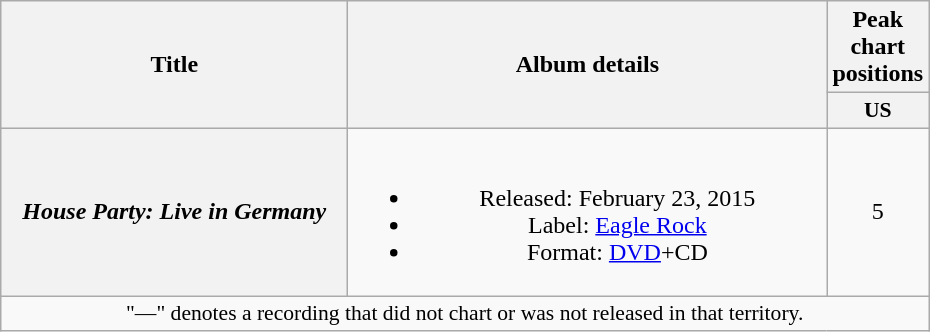<table class="wikitable plainrowheaders" style="text-align:center;">
<tr>
<th scope="col" rowspan="2" style="width:14em;">Title</th>
<th scope="col" rowspan="2" style="width:19.5em;">Album details</th>
<th scope="col">Peak chart positions</th>
</tr>
<tr>
<th scope="col" style="width:3em;font-size:90%;">US<br></th>
</tr>
<tr>
<th scope="row"><em>House Party: Live in Germany</em></th>
<td><br><ul><li>Released: February 23, 2015</li><li>Label: <a href='#'>Eagle Rock</a></li><li>Format: <a href='#'>DVD</a>+CD</li></ul></td>
<td>5</td>
</tr>
<tr>
<td colspan="5" style="font-size:90%">"—" denotes a recording that did not chart or was not released in that territory.</td>
</tr>
</table>
